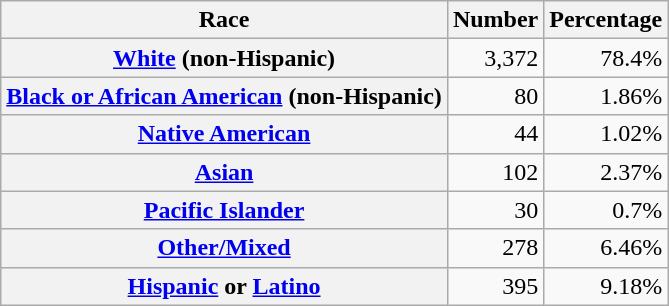<table class="wikitable" style="text-align:right">
<tr>
<th scope="col">Race</th>
<th scope="col">Number</th>
<th scope="col">Percentage</th>
</tr>
<tr>
<th scope="row"><a href='#'>White</a> (non-Hispanic)</th>
<td>3,372</td>
<td>78.4%</td>
</tr>
<tr>
<th scope="row"><a href='#'>Black or African American</a> (non-Hispanic)</th>
<td>80</td>
<td>1.86%</td>
</tr>
<tr>
<th scope="row"><a href='#'>Native American</a></th>
<td>44</td>
<td>1.02%</td>
</tr>
<tr>
<th scope="row"><a href='#'>Asian</a></th>
<td>102</td>
<td>2.37%</td>
</tr>
<tr>
<th scope="row"><a href='#'>Pacific Islander</a></th>
<td>30</td>
<td>0.7%</td>
</tr>
<tr>
<th scope="row"><a href='#'>Other/Mixed</a></th>
<td>278</td>
<td>6.46%</td>
</tr>
<tr>
<th scope="row"><a href='#'>Hispanic</a> or <a href='#'>Latino</a></th>
<td>395</td>
<td>9.18%</td>
</tr>
</table>
